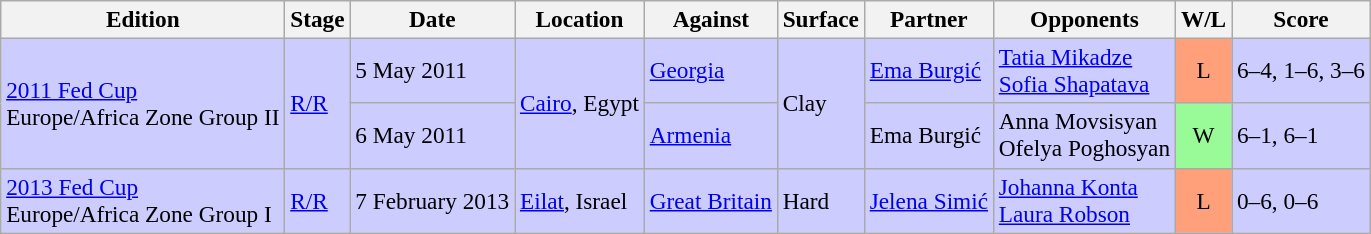<table class=wikitable style=font-size:97%>
<tr>
<th>Edition</th>
<th>Stage</th>
<th>Date</th>
<th>Location</th>
<th>Against</th>
<th>Surface</th>
<th>Partner</th>
<th>Opponents</th>
<th>W/L</th>
<th>Score</th>
</tr>
<tr style="background:#ccf;">
<td rowspan="2"><a href='#'>2011 Fed Cup</a> <br> Europe/Africa Zone Group II</td>
<td rowspan="2"><a href='#'>R/R</a></td>
<td>5 May 2011</td>
<td rowspan="2"><a href='#'>Cairo</a>, Egypt</td>
<td> <a href='#'>Georgia</a></td>
<td rowspan="2">Clay</td>
<td> <a href='#'>Ema Burgić</a></td>
<td> <a href='#'>Tatia Mikadze</a> <br>  <a href='#'>Sofia Shapatava</a></td>
<td style="text-align:center; background:#ffa07a;">L</td>
<td>6–4, 1–6, 3–6</td>
</tr>
<tr style="background:#ccf;">
<td>6 May 2011</td>
<td> <a href='#'>Armenia</a></td>
<td> Ema Burgić</td>
<td> Anna Movsisyan <br>  Ofelya Poghosyan</td>
<td style="text-align:center; background:#98fb98;">W</td>
<td>6–1, 6–1</td>
</tr>
<tr style="background:#ccf;">
<td><a href='#'>2013 Fed Cup</a> <br> Europe/Africa Zone Group I</td>
<td><a href='#'>R/R</a></td>
<td>7 February 2013</td>
<td><a href='#'>Eilat</a>, Israel</td>
<td> <a href='#'>Great Britain</a></td>
<td>Hard</td>
<td> <a href='#'>Jelena Simić</a></td>
<td> <a href='#'>Johanna Konta</a> <br>  <a href='#'>Laura Robson</a></td>
<td style="text-align:center; background:#ffa07a;">L</td>
<td>0–6, 0–6</td>
</tr>
</table>
